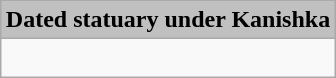<table class="wikitable" style="margin:0 auto;"  align="center"  colspan="2" cellpadding="3" style="font-size: 80%; width: 100%;">
<tr>
<td align=center colspan=2 style="background:#C0C0C0; font-size: 100%;"><strong>Dated statuary under Kanishka</strong></td>
</tr>
<tr>
<td><br></td>
</tr>
</table>
